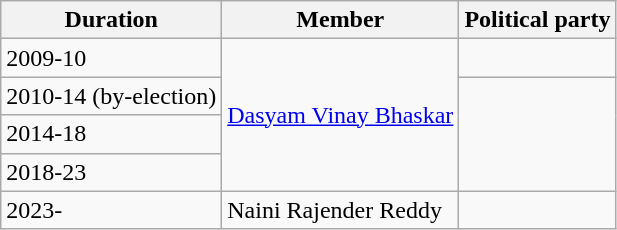<table class="wikitable">
<tr>
<th>Duration</th>
<th>Member</th>
<th colspan="2">Political party</th>
</tr>
<tr>
<td>2009-10</td>
<td rowspan=4><a href='#'>Dasyam Vinay Bhaskar</a></td>
<td></td>
</tr>
<tr>
<td>2010-14 (by-election)</td>
</tr>
<tr>
<td>2014-18</td>
</tr>
<tr>
<td>2018-23</td>
</tr>
<tr>
<td>2023-</td>
<td>Naini Rajender Reddy</td>
<td></td>
</tr>
</table>
